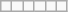<table class=wikitable>
<tr>
<td></td>
<td></td>
<td></td>
<td></td>
<td></td>
<td></td>
</tr>
</table>
